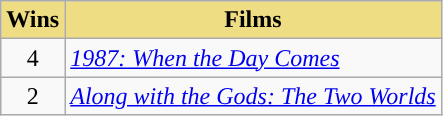<table class="wikitable" align="center">
<tr>
<th style="background:#EEDD82; text-align:center">Wins</th>
<th style="background:#EEDD82; text-align:center">Films</th>
</tr>
<tr>
<td style="text-align:center">4</td>
<td><em><a href='#'>1987: When the Day Comes</a></em></td>
</tr>
<tr>
<td style="text-align:center">2</td>
<td><em><a href='#'>Along with the Gods: The Two Worlds</a></em></td>
</tr>
</table>
